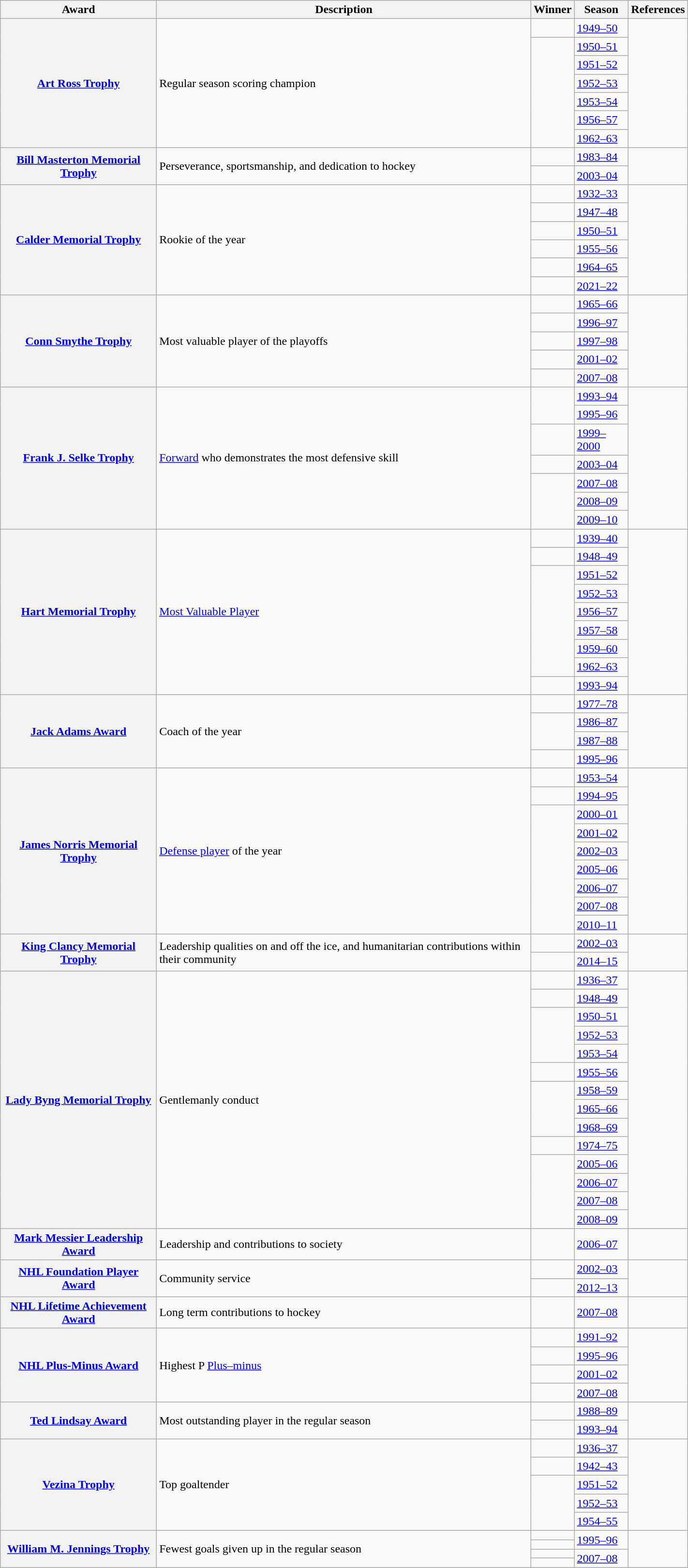<table class="wikitable sortable" width="75%">
<tr>
<th scope="col">Award</th>
<th scope="col" class="unsortable">Description</th>
<th scope="col">Winner</th>
<th scope="col">Season</th>
<th scope="col" class="unsortable">References</th>
</tr>
<tr>
<th scope="row" rowspan="7"><a href='#'>Art Ross Trophy</a></th>
<td rowspan="7">Regular season scoring champion</td>
<td></td>
<td><a href='#'>1949–50</a></td>
<td rowspan="7"></td>
</tr>
<tr>
<td rowspan="6"></td>
<td><a href='#'>1950–51</a></td>
</tr>
<tr>
<td><a href='#'>1951–52</a></td>
</tr>
<tr>
<td><a href='#'>1952–53</a></td>
</tr>
<tr>
<td><a href='#'>1953–54</a></td>
</tr>
<tr>
<td><a href='#'>1956–57</a></td>
</tr>
<tr>
<td><a href='#'>1962–63</a></td>
</tr>
<tr>
<th scope="row" rowspan="2"><a href='#'>Bill Masterton Memorial Trophy</a></th>
<td rowspan="2">Perseverance, sportsmanship, and dedication to hockey</td>
<td></td>
<td><a href='#'>1983–84</a></td>
<td rowspan="2"></td>
</tr>
<tr>
<td></td>
<td><a href='#'>2003–04</a></td>
</tr>
<tr>
<th scope="row" rowspan="6"><a href='#'>Calder Memorial Trophy</a></th>
<td rowspan="6">Rookie of the year</td>
<td></td>
<td><a href='#'>1932–33</a></td>
<td rowspan="6"></td>
</tr>
<tr>
<td></td>
<td><a href='#'>1947–48</a></td>
</tr>
<tr>
<td></td>
<td><a href='#'>1950–51</a></td>
</tr>
<tr>
<td></td>
<td><a href='#'>1955–56</a></td>
</tr>
<tr>
<td></td>
<td><a href='#'>1964–65</a></td>
</tr>
<tr>
<td></td>
<td><a href='#'>2021–22</a></td>
</tr>
<tr>
<th scope="row" rowspan="5"><a href='#'>Conn Smythe Trophy</a></th>
<td rowspan="5">Most valuable player of the playoffs</td>
<td></td>
<td><a href='#'>1965–66</a></td>
<td rowspan="5"></td>
</tr>
<tr>
<td></td>
<td><a href='#'>1996–97</a></td>
</tr>
<tr>
<td></td>
<td><a href='#'>1997–98</a></td>
</tr>
<tr>
<td></td>
<td><a href='#'>2001–02</a></td>
</tr>
<tr>
<td></td>
<td><a href='#'>2007–08</a></td>
</tr>
<tr>
<th scope="row" rowspan="7"><a href='#'>Frank J. Selke Trophy</a></th>
<td rowspan="7"><a href='#'>Forward</a> who demonstrates the most defensive skill</td>
<td rowspan="2"></td>
<td><a href='#'>1993–94</a></td>
<td rowspan="7"></td>
</tr>
<tr>
<td><a href='#'>1995–96</a></td>
</tr>
<tr>
<td></td>
<td><a href='#'>1999–2000</a></td>
</tr>
<tr>
<td></td>
<td><a href='#'>2003–04</a></td>
</tr>
<tr>
<td rowspan="3"></td>
<td><a href='#'>2007–08</a></td>
</tr>
<tr>
<td><a href='#'>2008–09</a></td>
</tr>
<tr>
<td><a href='#'>2009–10</a></td>
</tr>
<tr>
<th scope="row" rowspan="9"><a href='#'>Hart Memorial Trophy</a></th>
<td rowspan="9"><a href='#'>Most Valuable Player</a></td>
<td></td>
<td><a href='#'>1939–40</a></td>
<td rowspan="9"></td>
</tr>
<tr>
<td></td>
<td><a href='#'>1948–49</a></td>
</tr>
<tr>
<td rowspan="6"></td>
<td><a href='#'>1951–52</a></td>
</tr>
<tr>
<td><a href='#'>1952–53</a></td>
</tr>
<tr>
<td><a href='#'>1956–57</a></td>
</tr>
<tr>
<td><a href='#'>1957–58</a></td>
</tr>
<tr>
<td><a href='#'>1959–60</a></td>
</tr>
<tr>
<td><a href='#'>1962–63</a></td>
</tr>
<tr>
<td></td>
<td><a href='#'>1993–94</a></td>
</tr>
<tr>
<th scope="row" rowspan="4"><a href='#'>Jack Adams Award</a></th>
<td rowspan="4">Coach of the year</td>
<td></td>
<td><a href='#'>1977–78</a></td>
<td rowspan="4"></td>
</tr>
<tr>
<td rowspan="2"></td>
<td><a href='#'>1986–87</a></td>
</tr>
<tr>
<td><a href='#'>1987–88</a></td>
</tr>
<tr>
<td></td>
<td><a href='#'>1995–96</a></td>
</tr>
<tr>
<th scope="row" rowspan="9"><a href='#'>James Norris Memorial Trophy</a></th>
<td rowspan="9"><a href='#'>Defense player</a> of the year</td>
<td></td>
<td><a href='#'>1953–54</a></td>
<td rowspan="9"></td>
</tr>
<tr>
<td></td>
<td><a href='#'>1994–95</a></td>
</tr>
<tr>
<td rowspan="7"></td>
<td><a href='#'>2000–01</a></td>
</tr>
<tr>
<td><a href='#'>2001–02</a></td>
</tr>
<tr>
<td><a href='#'>2002–03</a></td>
</tr>
<tr>
<td><a href='#'>2005–06</a></td>
</tr>
<tr>
<td><a href='#'>2006–07</a></td>
</tr>
<tr>
<td><a href='#'>2007–08</a></td>
</tr>
<tr>
<td><a href='#'>2010–11</a></td>
</tr>
<tr>
<th scope="row" rowspan="2"><a href='#'>King Clancy Memorial Trophy</a></th>
<td rowspan="2">Leadership qualities on and off the ice, and humanitarian contributions within their community</td>
<td></td>
<td><a href='#'>2002–03</a></td>
<td rowspan="2"></td>
</tr>
<tr>
<td></td>
<td><a href='#'>2014–15</a></td>
</tr>
<tr>
<th scope="row" rowspan="14"><a href='#'>Lady Byng Memorial Trophy</a></th>
<td rowspan="14">Gentlemanly conduct</td>
<td></td>
<td><a href='#'>1936–37</a></td>
<td rowspan="14"></td>
</tr>
<tr>
<td></td>
<td><a href='#'>1948–49</a></td>
</tr>
<tr>
<td rowspan="3"></td>
<td><a href='#'>1950–51</a></td>
</tr>
<tr>
<td><a href='#'>1952–53</a></td>
</tr>
<tr>
<td><a href='#'>1953–54</a></td>
</tr>
<tr>
<td></td>
<td><a href='#'>1955–56</a></td>
</tr>
<tr>
<td rowspan="3"></td>
<td><a href='#'>1958–59</a></td>
</tr>
<tr>
<td><a href='#'>1965–66</a></td>
</tr>
<tr>
<td><a href='#'>1968–69</a></td>
</tr>
<tr>
<td></td>
<td><a href='#'>1974–75</a></td>
</tr>
<tr>
<td rowspan="4"></td>
<td><a href='#'>2005–06</a></td>
</tr>
<tr>
<td><a href='#'>2006–07</a></td>
</tr>
<tr>
<td><a href='#'>2007–08</a></td>
</tr>
<tr>
<td><a href='#'>2008–09</a></td>
</tr>
<tr>
<th scope="row"><a href='#'>Mark Messier Leadership Award</a></th>
<td>Leadership and contributions to society</td>
<td></td>
<td><a href='#'>2006–07</a></td>
<td></td>
</tr>
<tr>
<th scope="row" rowspan="2"><a href='#'>NHL Foundation Player Award</a></th>
<td rowspan="2">Community service</td>
<td></td>
<td><a href='#'>2002–03</a></td>
<td rowspan="2"></td>
</tr>
<tr>
<td></td>
<td><a href='#'>2012–13</a></td>
</tr>
<tr>
<th scope="row"><a href='#'>NHL Lifetime Achievement Award</a></th>
<td>Long term contributions to hockey</td>
<td></td>
<td><a href='#'>2007–08</a></td>
<td></td>
</tr>
<tr>
<th scope="row" rowspan="4"><a href='#'>NHL Plus-Minus Award</a></th>
<td rowspan="4">Highest P <a href='#'>Plus–minus</a></td>
<td></td>
<td><a href='#'>1991–92</a></td>
<td rowspan="4"></td>
</tr>
<tr>
<td></td>
<td><a href='#'>1995–96</a></td>
</tr>
<tr>
<td></td>
<td><a href='#'>2001–02</a></td>
</tr>
<tr>
<td></td>
<td><a href='#'>2007–08</a></td>
</tr>
<tr>
<th scope="row" rowspan="2"><a href='#'>Ted Lindsay Award</a></th>
<td rowspan="2">Most outstanding player in the regular season</td>
<td></td>
<td><a href='#'>1988–89</a></td>
<td rowspan="2"></td>
</tr>
<tr>
<td></td>
<td><a href='#'>1993–94</a></td>
</tr>
<tr>
<th scope="row" rowspan="5"><a href='#'>Vezina Trophy</a></th>
<td rowspan="5">Top goaltender</td>
<td></td>
<td><a href='#'>1936–37</a></td>
<td rowspan="5"></td>
</tr>
<tr>
<td></td>
<td><a href='#'>1942–43</a></td>
</tr>
<tr>
<td rowspan="3"></td>
<td><a href='#'>1951–52</a></td>
</tr>
<tr>
<td><a href='#'>1952–53</a></td>
</tr>
<tr>
<td><a href='#'>1954–55</a></td>
</tr>
<tr>
<th scope="row" rowspan="4"><a href='#'>William M. Jennings Trophy</a></th>
<td rowspan="4">Fewest goals given up in the regular season</td>
<td></td>
<td rowspan="2"><a href='#'>1995–96</a></td>
<td rowspan="4"></td>
</tr>
<tr>
<td></td>
</tr>
<tr>
<td></td>
<td rowspan="2"><a href='#'>2007–08</a></td>
</tr>
<tr>
<td></td>
</tr>
</table>
